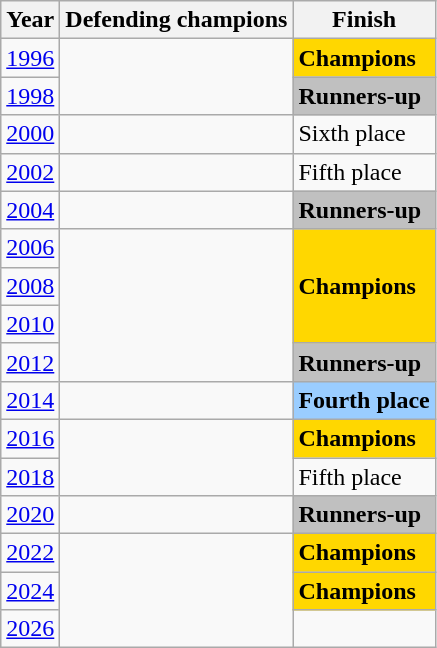<table class="wikitable">
<tr>
<th>Year</th>
<th>Defending champions</th>
<th>Finish</th>
</tr>
<tr>
<td><a href='#'>1996</a></td>
<td rowspan=2></td>
<td bgcolor=Gold><strong>Champions</strong></td>
</tr>
<tr>
<td><a href='#'>1998</a></td>
<td bgcolor=silver><strong>Runners-up</strong></td>
</tr>
<tr>
<td><a href='#'>2000</a></td>
<td></td>
<td>Sixth place</td>
</tr>
<tr>
<td><a href='#'>2002</a></td>
<td></td>
<td>Fifth place</td>
</tr>
<tr>
<td><a href='#'>2004</a></td>
<td></td>
<td bgcolor=silver><strong>Runners-up</strong></td>
</tr>
<tr>
<td><a href='#'>2006</a></td>
<td rowspan=4></td>
<td rowspan=3 bgcolor=gold><strong>Champions</strong></td>
</tr>
<tr>
<td><a href='#'>2008</a></td>
</tr>
<tr>
<td><a href='#'>2010</a></td>
</tr>
<tr>
<td><a href='#'>2012</a></td>
<td bgcolor=silver><strong>Runners-up</strong></td>
</tr>
<tr>
<td><a href='#'>2014</a></td>
<td></td>
<td bgcolor=#9acdff><strong>Fourth place</strong></td>
</tr>
<tr>
<td><a href='#'>2016</a></td>
<td rowspan=2></td>
<td bgcolor=gold><strong>Champions</strong></td>
</tr>
<tr>
<td><a href='#'>2018</a></td>
<td>Fifth place</td>
</tr>
<tr>
<td><a href='#'>2020</a></td>
<td></td>
<td bgcolor=silver><strong>Runners-up</strong></td>
</tr>
<tr>
<td><a href='#'>2022</a></td>
<td rowspan=3></td>
<td bgcolor=gold><strong>Champions</strong></td>
</tr>
<tr>
<td><a href='#'>2024</a></td>
<td bgcolor=gold><strong>Champions</strong></td>
</tr>
<tr>
<td><a href='#'>2026</a></td>
<td></td>
</tr>
</table>
